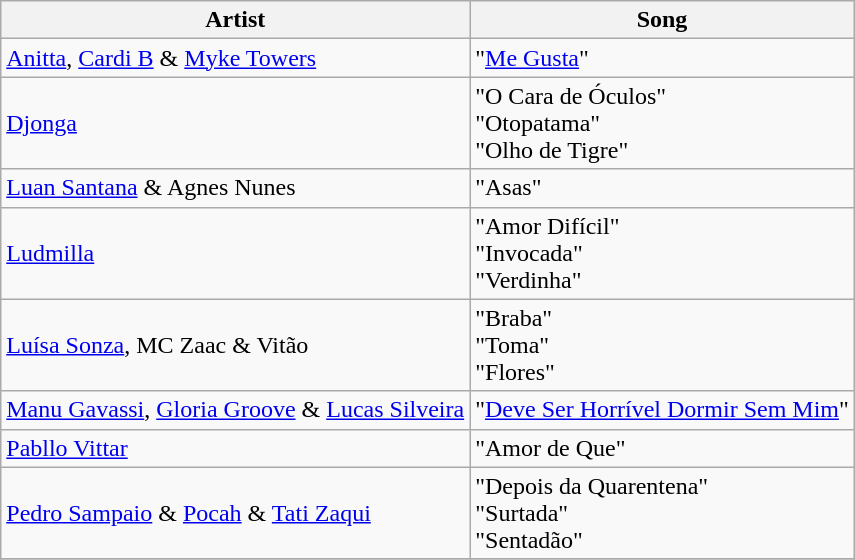<table class="wikitable">
<tr>
<th>Artist</th>
<th>Song</th>
</tr>
<tr>
<td><a href='#'>Anitta</a>, <a href='#'>Cardi B</a> & <a href='#'>Myke Towers</a></td>
<td>"<a href='#'>Me Gusta</a>"</td>
</tr>
<tr>
<td><a href='#'>Djonga</a></td>
<td>"O Cara de Óculos"<br>"Otopatama"<br>"Olho de Tigre"</td>
</tr>
<tr>
<td><a href='#'>Luan Santana</a> & Agnes Nunes</td>
<td>"Asas"</td>
</tr>
<tr>
<td><a href='#'>Ludmilla</a></td>
<td>"Amor Difícil"<br>"Invocada"<br>"Verdinha"</td>
</tr>
<tr>
<td><a href='#'>Luísa Sonza</a>, MC Zaac & Vitão</td>
<td>"Braba"<br>"Toma"<br>"Flores"</td>
</tr>
<tr>
<td><a href='#'>Manu Gavassi</a>, <a href='#'>Gloria Groove</a> & <a href='#'>Lucas Silveira</a></td>
<td>"<a href='#'>Deve Ser Horrível Dormir Sem Mim</a>"</td>
</tr>
<tr>
<td><a href='#'>Pabllo Vittar</a></td>
<td>"Amor de Que"</td>
</tr>
<tr>
<td><a href='#'>Pedro Sampaio</a> & <a href='#'>Pocah</a> & <a href='#'>Tati Zaqui</a></td>
<td>"Depois da Quarentena"<br>"Surtada"<br>"Sentadão"</td>
</tr>
<tr>
</tr>
</table>
